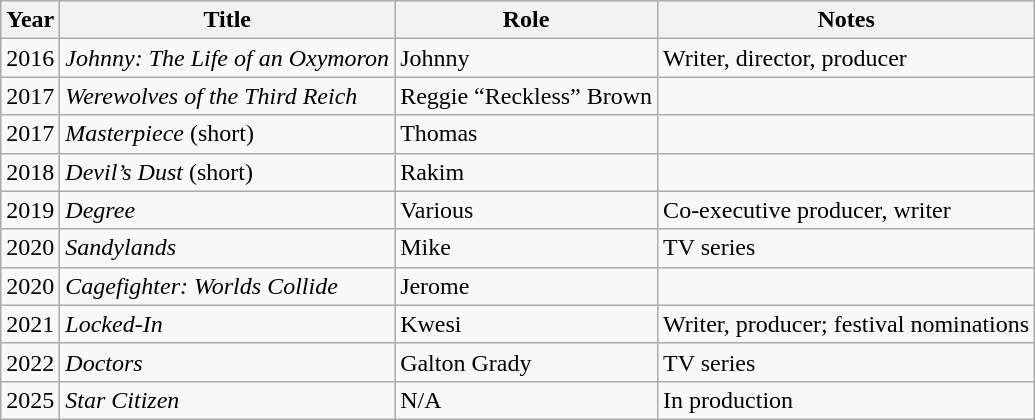<table class="wikitable">
<tr>
<th>Year</th>
<th>Title</th>
<th>Role</th>
<th>Notes</th>
</tr>
<tr>
<td>2016</td>
<td><em>Johnny: The Life of an Oxymoron</em></td>
<td>Johnny</td>
<td>Writer, director, producer</td>
</tr>
<tr>
<td>2017</td>
<td><em>Werewolves of the Third Reich</em></td>
<td>Reggie “Reckless” Brown</td>
<td></td>
</tr>
<tr>
<td>2017</td>
<td><em>Masterpiece</em> (short)</td>
<td>Thomas</td>
<td></td>
</tr>
<tr>
<td>2018</td>
<td><em>Devil’s Dust</em> (short)</td>
<td>Rakim</td>
<td></td>
</tr>
<tr>
<td>2019</td>
<td><em>Degree</em></td>
<td>Various</td>
<td>Co-executive producer, writer</td>
</tr>
<tr>
<td>2020</td>
<td><em>Sandylands</em></td>
<td>Mike</td>
<td>TV series</td>
</tr>
<tr>
<td>2020</td>
<td><em>Cagefighter: Worlds Collide</em></td>
<td>Jerome</td>
<td></td>
</tr>
<tr>
<td>2021</td>
<td><em>Locked-In</em></td>
<td>Kwesi</td>
<td>Writer, producer; festival nominations</td>
</tr>
<tr>
<td>2022</td>
<td><em>Doctors</em></td>
<td>Galton Grady</td>
<td>TV series</td>
</tr>
<tr>
<td>2025</td>
<td><em>Star Citizen</em></td>
<td>N/A</td>
<td>In production</td>
</tr>
</table>
